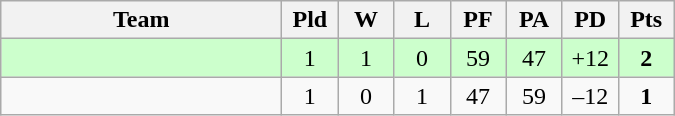<table class=wikitable style="text-align:center">
<tr>
<th width=180>Team</th>
<th width=30>Pld</th>
<th width=30>W</th>
<th width=30>L</th>
<th width=30>PF</th>
<th width=30>PA</th>
<th width=30>PD</th>
<th width=30>Pts</th>
</tr>
<tr bgcolor="#ccffcc">
<td align="left"></td>
<td>1</td>
<td>1</td>
<td>0</td>
<td>59</td>
<td>47</td>
<td>+12</td>
<td><strong>2</strong></td>
</tr>
<tr>
<td align="left"></td>
<td>1</td>
<td>0</td>
<td>1</td>
<td>47</td>
<td>59</td>
<td>–12</td>
<td><strong>1</strong></td>
</tr>
</table>
